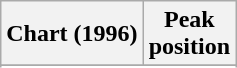<table class="wikitable sortable plainrowheaders">
<tr>
<th>Chart (1996)</th>
<th>Peak<br>position</th>
</tr>
<tr>
</tr>
<tr>
</tr>
</table>
